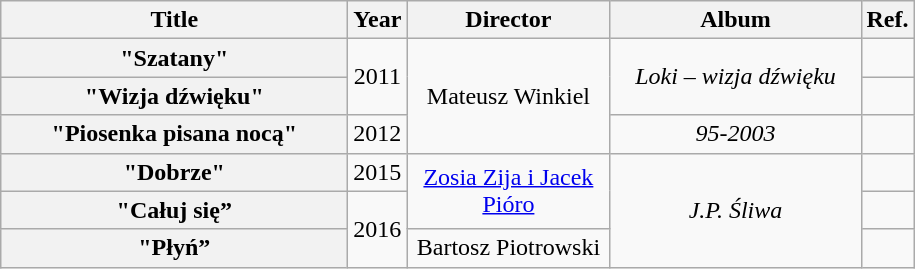<table class="wikitable plainrowheaders" style="text-align:center;" border="1">
<tr>
<th scope="col" style="width:14em;">Title</th>
<th scope="col">Year</th>
<th scope="col" style="width:8em;">Director</th>
<th scope="col" style="width:10em;">Album</th>
<th scope="col">Ref.</th>
</tr>
<tr>
<th scope="row">"Szatany"</th>
<td rowspan="2">2011</td>
<td rowspan="3">Mateusz Winkiel</td>
<td rowspan="2"><em>Loki – wizja dźwięku</em></td>
<td></td>
</tr>
<tr>
<th scope="row">"Wizja dźwięku"</th>
<td></td>
</tr>
<tr>
<th scope="row">"Piosenka pisana nocą"</th>
<td>2012</td>
<td><em>95-2003</em></td>
<td></td>
</tr>
<tr>
<th scope="row">"Dobrze"</th>
<td>2015</td>
<td rowspan=2><a href='#'>Zosia Zija i Jacek Pióro</a></td>
<td rowspan=3><em>J.P. Śliwa</em></td>
<td></td>
</tr>
<tr>
<th scope="row">"Całuj się”</th>
<td rowspan=2>2016</td>
<td></td>
</tr>
<tr>
<th scope="row">"Płyń”</th>
<td>Bartosz Piotrowski</td>
<td></td>
</tr>
</table>
